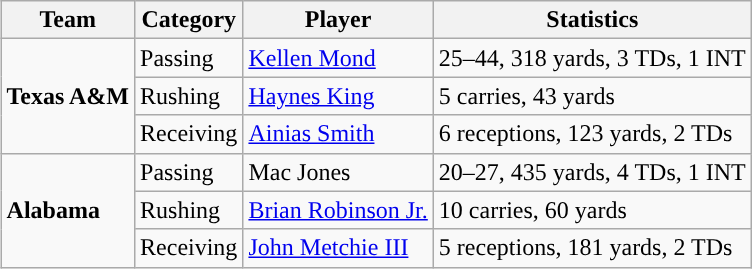<table class="wikitable" style="float: right;">
<tr>
<th>Team</th>
<th>Category</th>
<th>Player</th>
<th>Statistics</th>
</tr>
<tr>
<td rowspan=3><strong>Texas A&M</strong></td>
<td>Passing</td>
<td><a href='#'>Kellen Mond</a></td>
<td>25–44, 318 yards, 3 TDs, 1 INT</td>
</tr>
<tr>
<td>Rushing</td>
<td><a href='#'>Haynes King</a></td>
<td>5 carries, 43 yards</td>
</tr>
<tr>
<td>Receiving</td>
<td><a href='#'>Ainias Smith</a></td>
<td>6 receptions, 123 yards, 2 TDs</td>
</tr>
<tr>
<td rowspan=3><strong>Alabama</strong></td>
<td>Passing</td>
<td>Mac Jones</td>
<td>20–27, 435 yards, 4 TDs, 1 INT</td>
</tr>
<tr>
<td>Rushing</td>
<td><a href='#'>Brian Robinson Jr.</a></td>
<td>10 carries, 60 yards</td>
</tr>
<tr>
<td>Receiving</td>
<td><a href='#'>John Metchie III</a></td>
<td>5 receptions, 181 yards, 2 TDs</td>
</tr>
</table>
